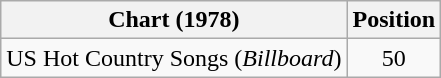<table class="wikitable">
<tr>
<th>Chart (1978)</th>
<th>Position</th>
</tr>
<tr>
<td>US Hot Country Songs (<em>Billboard</em>)</td>
<td align="center">50</td>
</tr>
</table>
